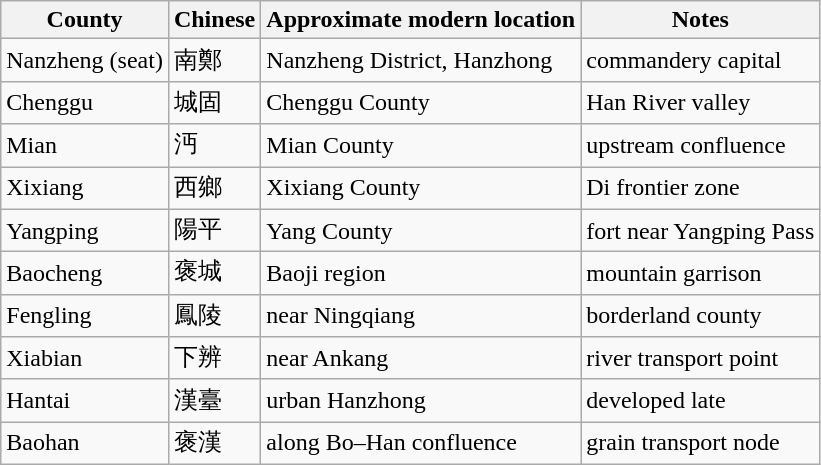<table class="wikitable sortable">
<tr>
<th>County</th>
<th>Chinese</th>
<th>Approximate modern location</th>
<th>Notes</th>
</tr>
<tr>
<td>Nanzheng (seat)</td>
<td>南鄭</td>
<td>Nanzheng District, Hanzhong</td>
<td>commandery capital</td>
</tr>
<tr>
<td>Chenggu</td>
<td>城固</td>
<td>Chenggu County</td>
<td>Han River valley</td>
</tr>
<tr>
<td>Mian</td>
<td>沔</td>
<td>Mian County</td>
<td>upstream confluence</td>
</tr>
<tr>
<td>Xixiang</td>
<td>西鄉</td>
<td>Xixiang County</td>
<td>Di frontier zone</td>
</tr>
<tr>
<td>Yangping</td>
<td>陽平</td>
<td>Yang County</td>
<td>fort near Yangping Pass</td>
</tr>
<tr>
<td>Baocheng</td>
<td>褒城</td>
<td>Baoji region</td>
<td>mountain garrison</td>
</tr>
<tr>
<td>Fengling</td>
<td>鳳陵</td>
<td>near Ningqiang</td>
<td>borderland county</td>
</tr>
<tr>
<td>Xiabian</td>
<td>下辨</td>
<td>near Ankang</td>
<td>river transport point</td>
</tr>
<tr>
<td>Hantai</td>
<td>漢臺</td>
<td>urban Hanzhong</td>
<td>developed late</td>
</tr>
<tr>
<td>Baohan</td>
<td>褒漢</td>
<td>along Bo–Han confluence</td>
<td>grain transport node</td>
</tr>
</table>
